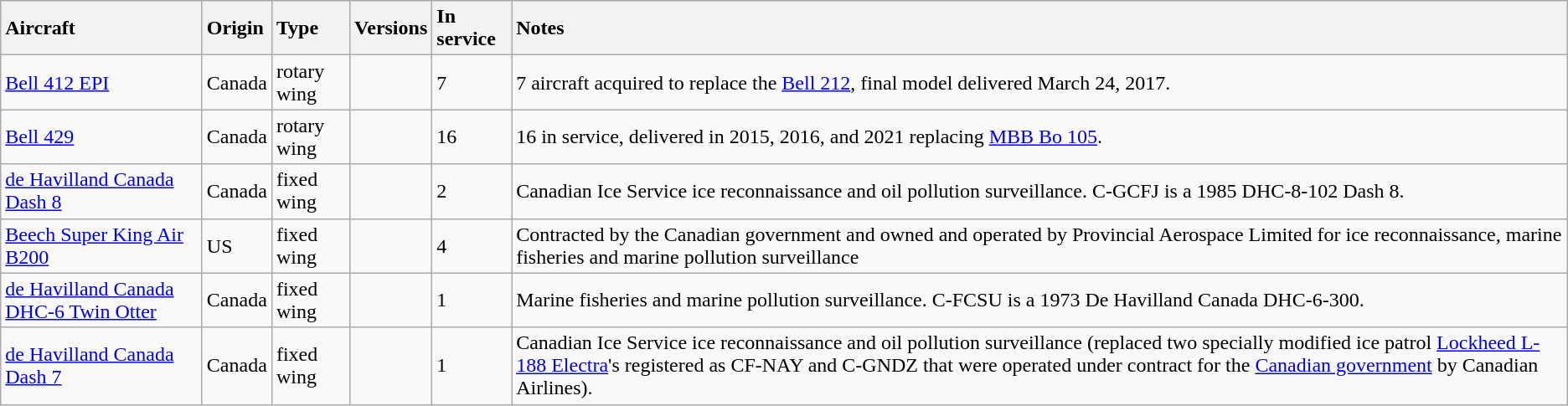<table class="wikitable">
<tr>
<th style="text-align: left;">Aircraft</th>
<th style="text-align: left;">Origin</th>
<th style="text-align: left;">Type</th>
<th style="text-align: left;">Versions</th>
<th style="text-align: left;">In service</th>
<th style="text-align: left;">Notes</th>
</tr>
<tr>
<td><a href='#'>Bell 412 EPI</a></td>
<td>Canada</td>
<td>rotary wing</td>
<td></td>
<td>7</td>
<td>7 aircraft acquired to replace the <a href='#'>Bell 212</a>, final model delivered March 24, 2017.</td>
</tr>
<tr>
<td><a href='#'>Bell 429</a></td>
<td>Canada</td>
<td>rotary wing</td>
<td></td>
<td>16</td>
<td>16 in service, delivered in 2015, 2016, and 2021 replacing <a href='#'>MBB Bo 105</a>.</td>
</tr>
<tr>
<td><a href='#'>de Havilland Canada Dash 8</a></td>
<td>Canada</td>
<td>fixed wing</td>
<td></td>
<td>2</td>
<td>Canadian Ice Service ice reconnaissance and oil pollution surveillance. C-GCFJ is a 1985 DHC-8-102 Dash 8.</td>
</tr>
<tr>
<td><a href='#'>Beech Super King Air B200</a></td>
<td>US</td>
<td>fixed wing</td>
<td></td>
<td>4</td>
<td>Contracted by the Canadian government and owned and operated by Provincial Aerospace Limited for ice reconnaissance, marine fisheries and marine pollution surveillance</td>
</tr>
<tr>
<td><a href='#'>de Havilland Canada DHC-6 Twin Otter</a></td>
<td>Canada</td>
<td>fixed wing</td>
<td></td>
<td>1</td>
<td>Marine fisheries and marine pollution surveillance. C-FCSU is a 1973 De Havilland Canada DHC-6-300.</td>
</tr>
<tr>
<td><a href='#'>de Havilland Canada Dash 7</a></td>
<td>Canada</td>
<td>fixed wing</td>
<td></td>
<td>1</td>
<td>Canadian Ice Service ice reconnaissance and oil pollution surveillance (replaced two specially modified ice patrol <a href='#'>Lockheed L-188 Electra</a>'s registered as CF-NAY and C-GNDZ that were operated under contract for the <a href='#'>Canadian government</a> by Canadian Airlines).</td>
</tr>
</table>
